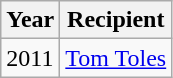<table class="wikitable">
<tr>
<th>Year</th>
<th>Recipient</th>
</tr>
<tr>
<td>2011</td>
<td><a href='#'>Tom Toles</a></td>
</tr>
</table>
